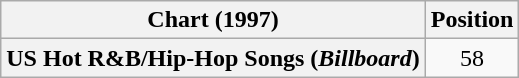<table class="wikitable plainrowheaders">
<tr>
<th align="center">Chart (1997)</th>
<th align="center">Position</th>
</tr>
<tr>
<th scope="row">US Hot R&B/Hip-Hop Songs (<em>Billboard</em>)</th>
<td align="center">58</td>
</tr>
</table>
